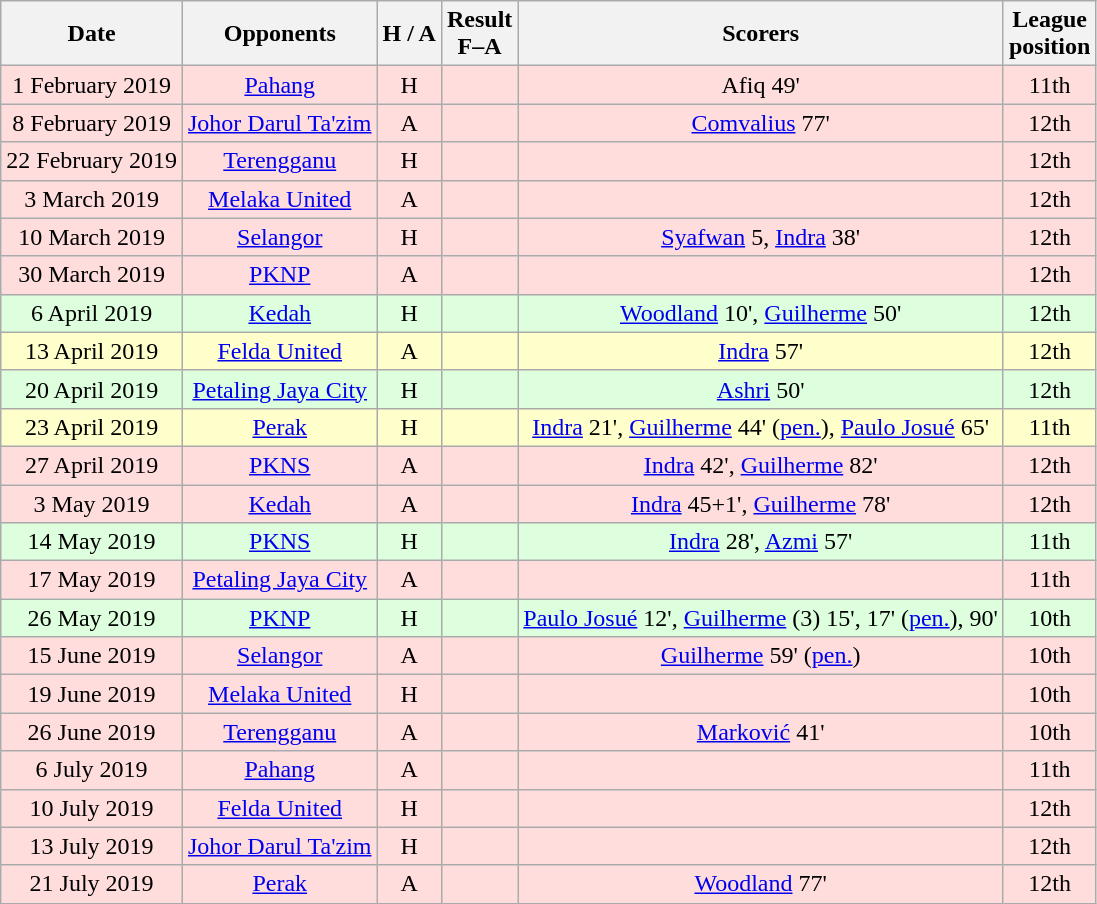<table class="wikitable" style="text-align:center">
<tr>
<th>Date</th>
<th>Opponents</th>
<th>H / A</th>
<th>Result<br>F–A</th>
<th>Scorers</th>
<th>League<br>position</th>
</tr>
<tr bgcolor=#ffdddd>
<td>1 February 2019</td>
<td><a href='#'>Pahang</a></td>
<td>H</td>
<td></td>
<td>Afiq 49'</td>
<td>11th </td>
</tr>
<tr bgcolor=#ffdddd>
<td>8 February 2019</td>
<td><a href='#'>Johor Darul Ta'zim</a></td>
<td>A</td>
<td></td>
<td><a href='#'>Comvalius</a> 77'</td>
<td>12th </td>
</tr>
<tr bgcolor=#ffdddd>
<td>22 February 2019</td>
<td><a href='#'>Terengganu</a></td>
<td>H</td>
<td></td>
<td></td>
<td>12th </td>
</tr>
<tr bgcolor=#ffdddd>
<td>3 March 2019</td>
<td><a href='#'>Melaka United</a></td>
<td>A</td>
<td></td>
<td></td>
<td>12th </td>
</tr>
<tr bgcolor=#ffdddd>
<td>10 March 2019</td>
<td><a href='#'>Selangor</a></td>
<td>H</td>
<td></td>
<td><a href='#'>Syafwan</a> 5, <a href='#'>Indra</a> 38'</td>
<td>12th </td>
</tr>
<tr bgcolor=#ffdddd>
<td>30 March 2019</td>
<td><a href='#'>PKNP</a></td>
<td>A</td>
<td></td>
<td></td>
<td>12th </td>
</tr>
<tr bgcolor=#ddffdd>
<td>6 April 2019</td>
<td><a href='#'>Kedah</a></td>
<td>H</td>
<td></td>
<td><a href='#'>Woodland</a> 10', <a href='#'>Guilherme</a> 50'</td>
<td>12th </td>
</tr>
<tr bgcolor=#ffffcc>
<td>13 April 2019</td>
<td><a href='#'>Felda United</a></td>
<td>A</td>
<td></td>
<td><a href='#'>Indra</a> 57'</td>
<td>12th </td>
</tr>
<tr bgcolor=#ddffdd>
<td>20 April 2019</td>
<td><a href='#'>Petaling Jaya City</a></td>
<td>H</td>
<td></td>
<td><a href='#'>Ashri</a> 50'</td>
<td>12th </td>
</tr>
<tr bgcolor=#ffffcc>
<td>23 April 2019</td>
<td><a href='#'>Perak</a></td>
<td>H</td>
<td></td>
<td><a href='#'>Indra</a> 21', <a href='#'>Guilherme</a> 44' (<a href='#'>pen.</a>), <a href='#'>Paulo Josué</a> 65'</td>
<td>11th </td>
</tr>
<tr bgcolor=#ffdddd>
<td>27 April 2019</td>
<td><a href='#'>PKNS</a></td>
<td>A</td>
<td></td>
<td><a href='#'>Indra</a> 42', <a href='#'>Guilherme</a> 82'</td>
<td>12th </td>
</tr>
<tr bgcolor=#ffdddd>
<td>3 May 2019</td>
<td><a href='#'>Kedah</a></td>
<td>A</td>
<td></td>
<td><a href='#'>Indra</a> 45+1', <a href='#'>Guilherme</a> 78'</td>
<td>12th </td>
</tr>
<tr bgcolor=#ddffdd>
<td>14 May 2019</td>
<td><a href='#'>PKNS</a></td>
<td>H</td>
<td></td>
<td><a href='#'>Indra</a> 28', <a href='#'>Azmi</a> 57'</td>
<td>11th </td>
</tr>
<tr bgcolor=#ffdddd>
<td>17 May 2019</td>
<td><a href='#'>Petaling Jaya City</a></td>
<td>A</td>
<td></td>
<td></td>
<td>11th </td>
</tr>
<tr bgcolor=#ddffdd>
<td>26 May 2019</td>
<td><a href='#'>PKNP</a></td>
<td>H</td>
<td></td>
<td><a href='#'>Paulo Josué</a> 12', <a href='#'>Guilherme</a> (3) 15', 17' (<a href='#'>pen.</a>), 90'</td>
<td>10th </td>
</tr>
<tr bgcolor=#ffdddd>
<td>15 June 2019</td>
<td><a href='#'>Selangor</a></td>
<td>A</td>
<td></td>
<td><a href='#'>Guilherme</a> 59' (<a href='#'>pen.</a>)</td>
<td>10th </td>
</tr>
<tr bgcolor=#ffdddd>
<td>19 June 2019</td>
<td><a href='#'>Melaka United</a></td>
<td>H</td>
<td></td>
<td></td>
<td>10th </td>
</tr>
<tr bgcolor=#ffdddd>
<td>26 June 2019</td>
<td><a href='#'>Terengganu</a></td>
<td>A</td>
<td></td>
<td><a href='#'>Marković</a> 41'</td>
<td>10th </td>
</tr>
<tr bgcolor=#ffdddd>
<td>6 July 2019</td>
<td><a href='#'>Pahang</a></td>
<td>A</td>
<td></td>
<td></td>
<td>11th </td>
</tr>
<tr bgcolor=#ffdddd>
<td>10 July 2019</td>
<td><a href='#'>Felda United</a></td>
<td>H</td>
<td></td>
<td></td>
<td>12th </td>
</tr>
<tr bgcolor=#ffdddd>
<td>13 July 2019</td>
<td><a href='#'>Johor Darul Ta'zim</a></td>
<td>H</td>
<td></td>
<td></td>
<td>12th </td>
</tr>
<tr bgcolor=#ffdddd>
<td>21 July 2019</td>
<td><a href='#'>Perak</a></td>
<td>A</td>
<td></td>
<td><a href='#'>Woodland</a> 77'</td>
<td>12th </td>
</tr>
</table>
